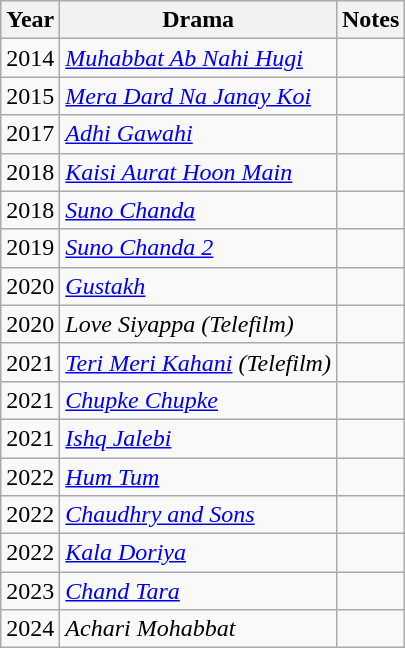<table class="wikitable">
<tr>
<th>Year</th>
<th>Drama</th>
<th>Notes</th>
</tr>
<tr>
<td>2014</td>
<td><em><a href='#'>Muhabbat Ab Nahi Hugi</a></em></td>
<td></td>
</tr>
<tr>
<td>2015</td>
<td><em><a href='#'>Mera Dard Na Janay Koi</a></em></td>
<td></td>
</tr>
<tr>
<td>2017</td>
<td><em><a href='#'>Adhi Gawahi</a></em></td>
<td></td>
</tr>
<tr>
<td>2018</td>
<td><em><a href='#'>Kaisi Aurat Hoon Main</a></em></td>
<td></td>
</tr>
<tr>
<td>2018</td>
<td><em><a href='#'>Suno Chanda</a></em></td>
<td></td>
</tr>
<tr>
<td>2019</td>
<td><em><a href='#'>Suno Chanda 2</a></em></td>
<td></td>
</tr>
<tr>
<td>2020</td>
<td><em><a href='#'>Gustakh</a></em></td>
<td></td>
</tr>
<tr>
<td>2020</td>
<td><em>Love Siyappa (Telefilm)</em></td>
<td></td>
</tr>
<tr>
<td>2021</td>
<td><em><a href='#'>Teri Meri Kahani</a> (Telefilm)</em></td>
<td></td>
</tr>
<tr>
<td>2021</td>
<td><em><a href='#'>Chupke Chupke</a></em></td>
<td></td>
</tr>
<tr>
<td>2021</td>
<td><em><a href='#'>Ishq Jalebi</a></em></td>
<td></td>
</tr>
<tr>
<td>2022</td>
<td><em><a href='#'>Hum Tum</a></em></td>
<td></td>
</tr>
<tr>
<td>2022</td>
<td><em><a href='#'>Chaudhry and Sons</a></em></td>
<td></td>
</tr>
<tr>
<td>2022</td>
<td><em><a href='#'>Kala Doriya</a></em></td>
<td></td>
</tr>
<tr>
<td>2023</td>
<td><em><a href='#'>Chand Tara</a></em></td>
<td></td>
</tr>
<tr>
<td>2024</td>
<td><em>Achari Mohabbat</em></td>
<td></td>
</tr>
</table>
